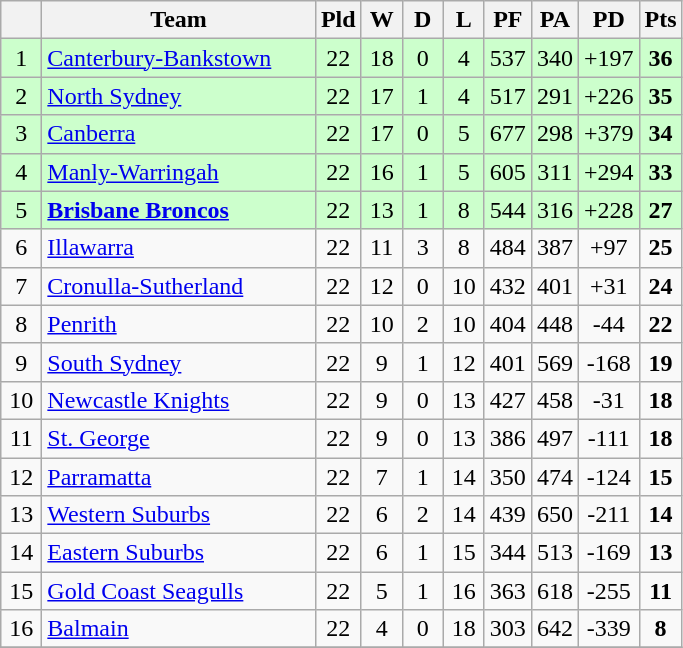<table class="wikitable" style="text-align:center;">
<tr>
<th width=20 abbr="Position×"></th>
<th width=175>Team</th>
<th width=20 abbr="Played">Pld</th>
<th width=20 abbr="Won">W</th>
<th width=20 abbr="Drawn">D</th>
<th width=20 abbr="Lost">L</th>
<th width=20 abbr="Points for">PF</th>
<th width=20 abbr="Points against">PA</th>
<th width=20 abbr="Points difference">PD</th>
<th width=20 abbr="Points">Pts</th>
</tr>
<tr style="background: #ccffcc;">
<td>1</td>
<td style="text-align:left;"> <a href='#'>Canterbury-Bankstown</a></td>
<td>22</td>
<td>18</td>
<td>0</td>
<td>4</td>
<td>537</td>
<td>340</td>
<td>+197</td>
<td><strong>36</strong></td>
</tr>
<tr style="background: #ccffcc;">
<td>2</td>
<td style="text-align:left;"> <a href='#'>North Sydney</a></td>
<td>22</td>
<td>17</td>
<td>1</td>
<td>4</td>
<td>517</td>
<td>291</td>
<td>+226</td>
<td><strong>35</strong></td>
</tr>
<tr style="background: #ccffcc;">
<td>3</td>
<td style="text-align:left;"> <a href='#'>Canberra</a></td>
<td>22</td>
<td>17</td>
<td>0</td>
<td>5</td>
<td>677</td>
<td>298</td>
<td>+379</td>
<td><strong>34</strong></td>
</tr>
<tr style="background: #ccffcc;">
<td>4</td>
<td style="text-align:left;"> <a href='#'>Manly-Warringah</a></td>
<td>22</td>
<td>16</td>
<td>1</td>
<td>5</td>
<td>605</td>
<td>311</td>
<td>+294</td>
<td><strong>33</strong></td>
</tr>
<tr style="background: #ccffcc;">
<td>5</td>
<td style="text-align:left;"> <strong><a href='#'>Brisbane Broncos</a></strong></td>
<td>22</td>
<td>13</td>
<td>1</td>
<td>8</td>
<td>544</td>
<td>316</td>
<td>+228</td>
<td><strong>27</strong></td>
</tr>
<tr>
<td>6</td>
<td style="text-align:left;"> <a href='#'>Illawarra</a></td>
<td>22</td>
<td>11</td>
<td>3</td>
<td>8</td>
<td>484</td>
<td>387</td>
<td>+97</td>
<td><strong>25</strong></td>
</tr>
<tr>
<td>7</td>
<td style="text-align:left;"> <a href='#'>Cronulla-Sutherland</a></td>
<td>22</td>
<td>12</td>
<td>0</td>
<td>10</td>
<td>432</td>
<td>401</td>
<td>+31</td>
<td><strong>24</strong></td>
</tr>
<tr>
<td>8</td>
<td style="text-align:left;"> <a href='#'>Penrith</a></td>
<td>22</td>
<td>10</td>
<td>2</td>
<td>10</td>
<td>404</td>
<td>448</td>
<td>-44</td>
<td><strong>22</strong></td>
</tr>
<tr>
<td>9</td>
<td style="text-align:left;"> <a href='#'>South Sydney</a></td>
<td>22</td>
<td>9</td>
<td>1</td>
<td>12</td>
<td>401</td>
<td>569</td>
<td>-168</td>
<td><strong>19</strong></td>
</tr>
<tr>
<td>10</td>
<td style="text-align:left;"> <a href='#'>Newcastle Knights</a></td>
<td>22</td>
<td>9</td>
<td>0</td>
<td>13</td>
<td>427</td>
<td>458</td>
<td>-31</td>
<td><strong>18</strong></td>
</tr>
<tr>
<td>11</td>
<td style="text-align:left;"> <a href='#'>St. George</a></td>
<td>22</td>
<td>9</td>
<td>0</td>
<td>13</td>
<td>386</td>
<td>497</td>
<td>-111</td>
<td><strong>18</strong></td>
</tr>
<tr>
<td>12</td>
<td style="text-align:left;"> <a href='#'>Parramatta</a></td>
<td>22</td>
<td>7</td>
<td>1</td>
<td>14</td>
<td>350</td>
<td>474</td>
<td>-124</td>
<td><strong>15</strong></td>
</tr>
<tr>
<td>13</td>
<td style="text-align:left;"> <a href='#'>Western Suburbs</a></td>
<td>22</td>
<td>6</td>
<td>2</td>
<td>14</td>
<td>439</td>
<td>650</td>
<td>-211</td>
<td><strong>14</strong></td>
</tr>
<tr>
<td>14</td>
<td style="text-align:left;"> <a href='#'>Eastern Suburbs</a></td>
<td>22</td>
<td>6</td>
<td>1</td>
<td>15</td>
<td>344</td>
<td>513</td>
<td>-169</td>
<td><strong>13</strong></td>
</tr>
<tr>
<td>15</td>
<td style="text-align:left;"> <a href='#'>Gold Coast Seagulls</a></td>
<td>22</td>
<td>5</td>
<td>1</td>
<td>16</td>
<td>363</td>
<td>618</td>
<td>-255</td>
<td><strong>11</strong></td>
</tr>
<tr>
<td>16</td>
<td style="text-align:left;"> <a href='#'>Balmain</a></td>
<td>22</td>
<td>4</td>
<td>0</td>
<td>18</td>
<td>303</td>
<td>642</td>
<td>-339</td>
<td><strong>8</strong></td>
</tr>
<tr>
</tr>
</table>
